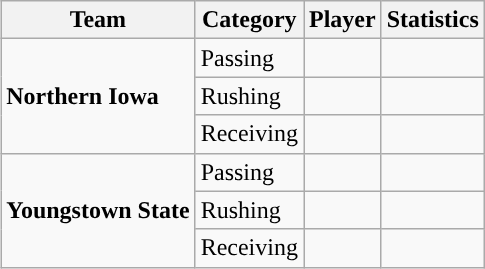<table class="wikitable" style="float: right;">
<tr>
<th>Team</th>
<th>Category</th>
<th>Player</th>
<th>Statistics</th>
</tr>
<tr>
<td rowspan=3><strong>Northern Iowa</strong></td>
<td>Passing</td>
<td></td>
<td></td>
</tr>
<tr>
<td>Rushing</td>
<td></td>
<td></td>
</tr>
<tr>
<td>Receiving</td>
<td></td>
<td></td>
</tr>
<tr>
<td rowspan=3><strong>Youngstown State</strong></td>
<td>Passing</td>
<td></td>
<td></td>
</tr>
<tr>
<td>Rushing</td>
<td></td>
<td></td>
</tr>
<tr>
<td>Receiving</td>
<td></td>
<td></td>
</tr>
</table>
